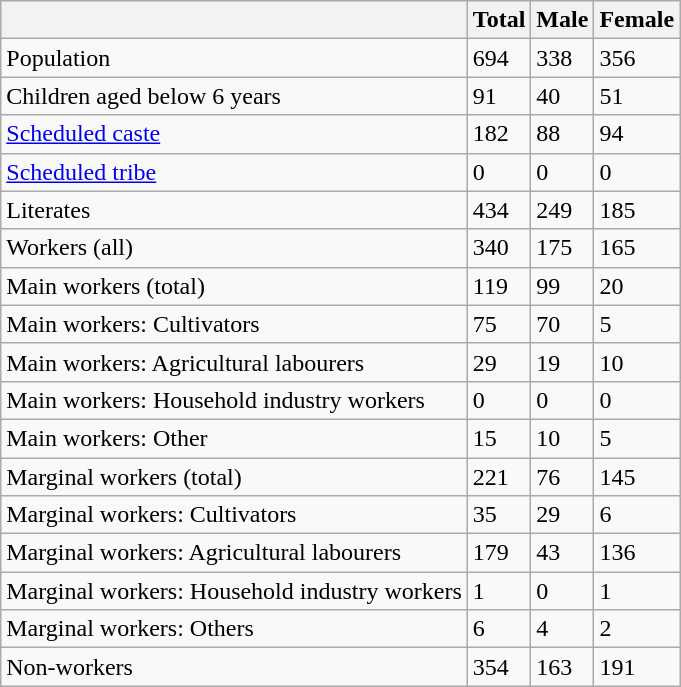<table class="wikitable sortable">
<tr>
<th></th>
<th>Total</th>
<th>Male</th>
<th>Female</th>
</tr>
<tr>
<td>Population</td>
<td>694</td>
<td>338</td>
<td>356</td>
</tr>
<tr>
<td>Children aged below 6 years</td>
<td>91</td>
<td>40</td>
<td>51</td>
</tr>
<tr>
<td><a href='#'>Scheduled caste</a></td>
<td>182</td>
<td>88</td>
<td>94</td>
</tr>
<tr>
<td><a href='#'>Scheduled tribe</a></td>
<td>0</td>
<td>0</td>
<td>0</td>
</tr>
<tr>
<td>Literates</td>
<td>434</td>
<td>249</td>
<td>185</td>
</tr>
<tr>
<td>Workers (all)</td>
<td>340</td>
<td>175</td>
<td>165</td>
</tr>
<tr>
<td>Main workers (total)</td>
<td>119</td>
<td>99</td>
<td>20</td>
</tr>
<tr>
<td>Main workers: Cultivators</td>
<td>75</td>
<td>70</td>
<td>5</td>
</tr>
<tr>
<td>Main workers: Agricultural labourers</td>
<td>29</td>
<td>19</td>
<td>10</td>
</tr>
<tr>
<td>Main workers: Household industry workers</td>
<td>0</td>
<td>0</td>
<td>0</td>
</tr>
<tr>
<td>Main workers: Other</td>
<td>15</td>
<td>10</td>
<td>5</td>
</tr>
<tr>
<td>Marginal workers (total)</td>
<td>221</td>
<td>76</td>
<td>145</td>
</tr>
<tr>
<td>Marginal workers: Cultivators</td>
<td>35</td>
<td>29</td>
<td>6</td>
</tr>
<tr>
<td>Marginal workers: Agricultural labourers</td>
<td>179</td>
<td>43</td>
<td>136</td>
</tr>
<tr>
<td>Marginal workers: Household industry workers</td>
<td>1</td>
<td>0</td>
<td>1</td>
</tr>
<tr>
<td>Marginal workers: Others</td>
<td>6</td>
<td>4</td>
<td>2</td>
</tr>
<tr>
<td>Non-workers</td>
<td>354</td>
<td>163</td>
<td>191</td>
</tr>
</table>
